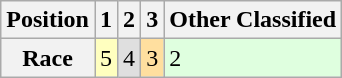<table class="wikitable" style="font-size: 85% style="text-align:center">
<tr>
<th>Position</th>
<th>1</th>
<th>2</th>
<th>3</th>
<th>Other Classified</th>
</tr>
<tr>
<th>Race</th>
<td style="background:#ffffbf;">5</td>
<td style="background:#dfdfdf;">4</td>
<td style="background:#ffdf9f;">3</td>
<td style="background:#dfffdf;">2</td>
</tr>
</table>
